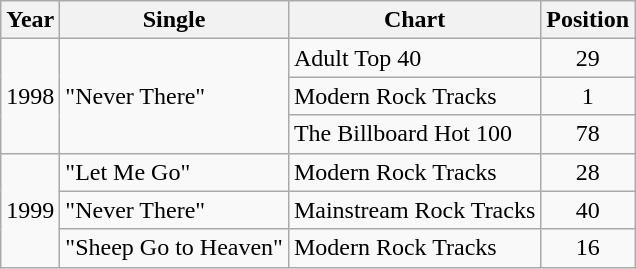<table class="wikitable">
<tr>
<th>Year</th>
<th>Single</th>
<th>Chart</th>
<th>Position</th>
</tr>
<tr>
<td rowspan="3">1998</td>
<td rowspan="3">"Never There"</td>
<td>Adult Top 40</td>
<td align="center">29</td>
</tr>
<tr>
<td>Modern Rock Tracks</td>
<td align="center">1</td>
</tr>
<tr>
<td>The Billboard Hot 100</td>
<td align="center">78</td>
</tr>
<tr>
<td rowspan="3">1999</td>
<td>"Let Me Go"</td>
<td>Modern Rock Tracks</td>
<td align="center">28</td>
</tr>
<tr>
<td>"Never There"</td>
<td>Mainstream Rock Tracks</td>
<td align="center">40</td>
</tr>
<tr>
<td>"Sheep Go to Heaven"</td>
<td>Modern Rock Tracks</td>
<td align="center">16</td>
</tr>
</table>
